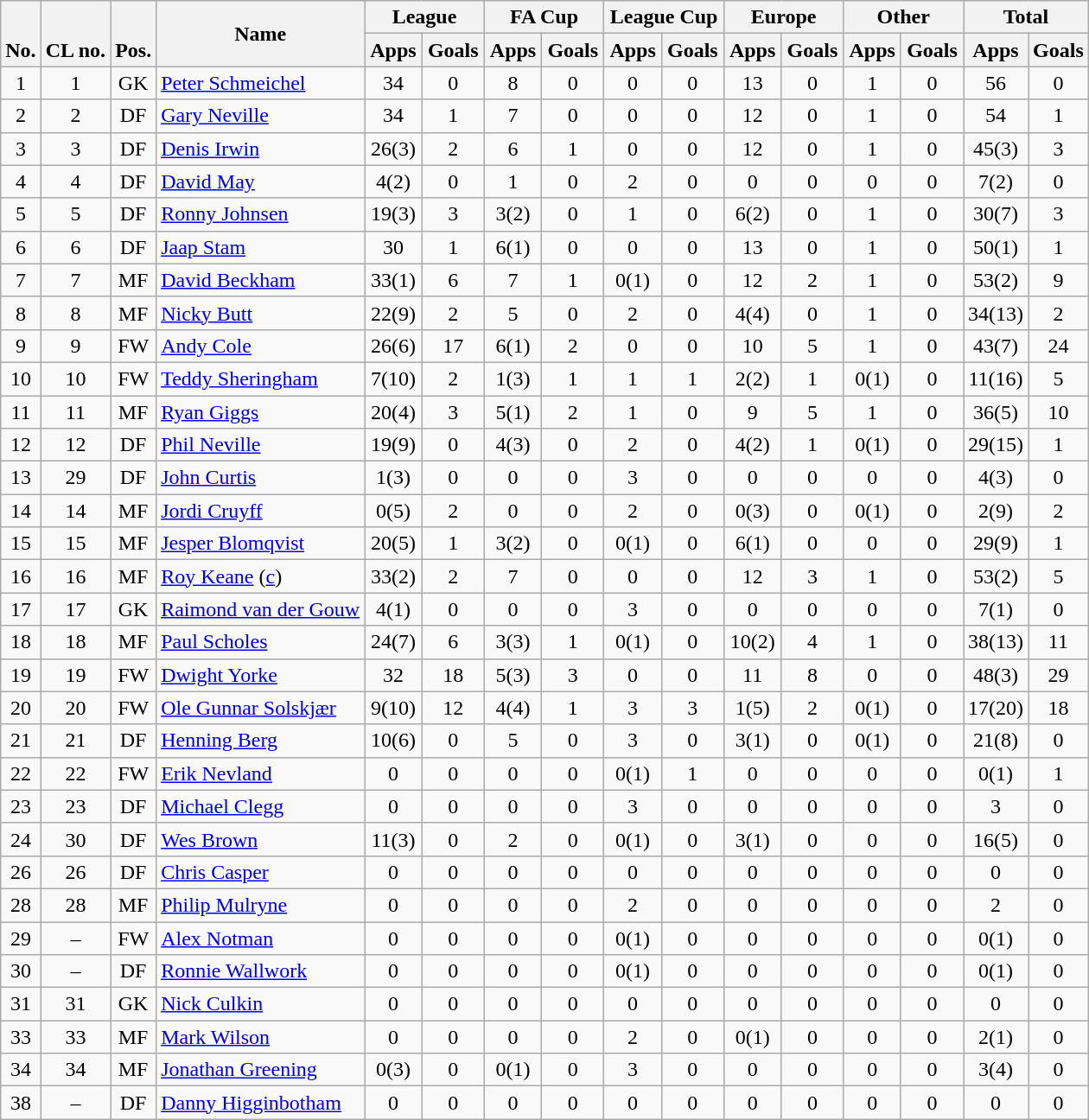<table class="wikitable" style="text-align:center">
<tr>
<th rowspan="2" style="vertical-align:bottom">No.</th>
<th rowspan="2" style="vertical-align:bottom" style="width:40px">CL no.</th>
<th rowspan="2" style="vertical-align:bottom">Pos.</th>
<th rowspan="2">Name</th>
<th colspan="2" style="width:85px">League</th>
<th colspan="2" style="width:85px">FA Cup</th>
<th colspan="2" style="width:85px">League Cup</th>
<th colspan="2" style="width:85px">Europe</th>
<th colspan="2" style="width:85px">Other</th>
<th colspan="2" style="width:85px">Total</th>
</tr>
<tr>
<th>Apps</th>
<th>Goals</th>
<th>Apps</th>
<th>Goals</th>
<th>Apps</th>
<th>Goals</th>
<th>Apps</th>
<th>Goals</th>
<th>Apps</th>
<th>Goals</th>
<th>Apps</th>
<th>Goals</th>
</tr>
<tr>
<td>1</td>
<td>1</td>
<td>GK</td>
<td align="left"> <a href='#'>Peter Schmeichel</a></td>
<td>34</td>
<td>0</td>
<td>8</td>
<td>0</td>
<td>0</td>
<td>0</td>
<td>13</td>
<td>0</td>
<td>1</td>
<td>0</td>
<td>56</td>
<td>0</td>
</tr>
<tr>
<td>2</td>
<td>2</td>
<td>DF</td>
<td align="left"> <a href='#'>Gary Neville</a></td>
<td>34</td>
<td>1</td>
<td>7</td>
<td>0</td>
<td>0</td>
<td>0</td>
<td>12</td>
<td>0</td>
<td>1</td>
<td>0</td>
<td>54</td>
<td>1</td>
</tr>
<tr>
<td>3</td>
<td>3</td>
<td>DF</td>
<td align="left"> <a href='#'>Denis Irwin</a></td>
<td>26(3)</td>
<td>2</td>
<td>6</td>
<td>1</td>
<td>0</td>
<td>0</td>
<td>12</td>
<td>0</td>
<td>1</td>
<td>0</td>
<td>45(3)</td>
<td>3</td>
</tr>
<tr>
<td>4</td>
<td>4</td>
<td>DF</td>
<td align="left"> <a href='#'>David May</a></td>
<td>4(2)</td>
<td>0</td>
<td>1</td>
<td>0</td>
<td>2</td>
<td>0</td>
<td>0</td>
<td>0</td>
<td>0</td>
<td>0</td>
<td>7(2)</td>
<td>0</td>
</tr>
<tr>
<td>5</td>
<td>5</td>
<td>DF</td>
<td align="left"> <a href='#'>Ronny Johnsen</a></td>
<td>19(3)</td>
<td>3</td>
<td>3(2)</td>
<td>0</td>
<td>1</td>
<td>0</td>
<td>6(2)</td>
<td>0</td>
<td>1</td>
<td>0</td>
<td>30(7)</td>
<td>3</td>
</tr>
<tr>
<td>6</td>
<td>6</td>
<td>DF</td>
<td align="left"> <a href='#'>Jaap Stam</a></td>
<td>30</td>
<td>1</td>
<td>6(1)</td>
<td>0</td>
<td>0</td>
<td>0</td>
<td>13</td>
<td>0</td>
<td>1</td>
<td>0</td>
<td>50(1)</td>
<td>1</td>
</tr>
<tr>
<td>7</td>
<td>7</td>
<td>MF</td>
<td align="left"> <a href='#'>David Beckham</a></td>
<td>33(1)</td>
<td>6</td>
<td>7</td>
<td>1</td>
<td>0(1)</td>
<td>0</td>
<td>12</td>
<td>2</td>
<td>1</td>
<td>0</td>
<td>53(2)</td>
<td>9</td>
</tr>
<tr>
<td>8</td>
<td>8</td>
<td>MF</td>
<td align="left"> <a href='#'>Nicky Butt</a></td>
<td>22(9)</td>
<td>2</td>
<td>5</td>
<td>0</td>
<td>2</td>
<td>0</td>
<td>4(4)</td>
<td>0</td>
<td>1</td>
<td>0</td>
<td>34(13)</td>
<td>2</td>
</tr>
<tr>
<td>9</td>
<td>9</td>
<td>FW</td>
<td align="left"> <a href='#'>Andy Cole</a></td>
<td>26(6)</td>
<td>17</td>
<td>6(1)</td>
<td>2</td>
<td>0</td>
<td>0</td>
<td>10</td>
<td>5</td>
<td>1</td>
<td>0</td>
<td>43(7)</td>
<td>24</td>
</tr>
<tr>
<td>10</td>
<td>10</td>
<td>FW</td>
<td align="left"> <a href='#'>Teddy Sheringham</a></td>
<td>7(10)</td>
<td>2</td>
<td>1(3)</td>
<td>1</td>
<td>1</td>
<td>1</td>
<td>2(2)</td>
<td>1</td>
<td>0(1)</td>
<td>0</td>
<td>11(16)</td>
<td>5</td>
</tr>
<tr>
<td>11</td>
<td>11</td>
<td>MF</td>
<td align="left"> <a href='#'>Ryan Giggs</a></td>
<td>20(4)</td>
<td>3</td>
<td>5(1)</td>
<td>2</td>
<td>1</td>
<td>0</td>
<td>9</td>
<td>5</td>
<td>1</td>
<td>0</td>
<td>36(5)</td>
<td>10</td>
</tr>
<tr>
<td>12</td>
<td>12</td>
<td>DF</td>
<td align="left"> <a href='#'>Phil Neville</a></td>
<td>19(9)</td>
<td>0</td>
<td>4(3)</td>
<td>0</td>
<td>2</td>
<td>0</td>
<td>4(2)</td>
<td>1</td>
<td>0(1)</td>
<td>0</td>
<td>29(15)</td>
<td>1</td>
</tr>
<tr>
<td>13</td>
<td>29</td>
<td>DF</td>
<td align="left"> <a href='#'>John Curtis</a></td>
<td>1(3)</td>
<td>0</td>
<td>0</td>
<td>0</td>
<td>3</td>
<td>0</td>
<td>0</td>
<td>0</td>
<td>0</td>
<td>0</td>
<td>4(3)</td>
<td>0</td>
</tr>
<tr>
<td>14</td>
<td>14</td>
<td>MF</td>
<td align="left"> <a href='#'>Jordi Cruyff</a></td>
<td>0(5)</td>
<td>2</td>
<td>0</td>
<td>0</td>
<td>2</td>
<td>0</td>
<td>0(3)</td>
<td>0</td>
<td>0(1)</td>
<td>0</td>
<td>2(9)</td>
<td>2</td>
</tr>
<tr>
<td>15</td>
<td>15</td>
<td>MF</td>
<td align="left"> <a href='#'>Jesper Blomqvist</a></td>
<td>20(5)</td>
<td>1</td>
<td>3(2)</td>
<td>0</td>
<td>0(1)</td>
<td>0</td>
<td>6(1)</td>
<td>0</td>
<td>0</td>
<td>0</td>
<td>29(9)</td>
<td>1</td>
</tr>
<tr>
<td>16</td>
<td>16</td>
<td>MF</td>
<td align="left"> <a href='#'>Roy Keane</a> (<a href='#'>c</a>)</td>
<td>33(2)</td>
<td>2</td>
<td>7</td>
<td>0</td>
<td>0</td>
<td>0</td>
<td>12</td>
<td>3</td>
<td>1</td>
<td>0</td>
<td>53(2)</td>
<td>5</td>
</tr>
<tr>
<td>17</td>
<td>17</td>
<td>GK</td>
<td align="left"> <a href='#'>Raimond van der Gouw</a></td>
<td>4(1)</td>
<td>0</td>
<td>0</td>
<td>0</td>
<td>3</td>
<td>0</td>
<td>0</td>
<td>0</td>
<td>0</td>
<td>0</td>
<td>7(1)</td>
<td>0</td>
</tr>
<tr>
<td>18</td>
<td>18</td>
<td>MF</td>
<td align="left"> <a href='#'>Paul Scholes</a></td>
<td>24(7)</td>
<td>6</td>
<td>3(3)</td>
<td>1</td>
<td>0(1)</td>
<td>0</td>
<td>10(2)</td>
<td>4</td>
<td>1</td>
<td>0</td>
<td>38(13)</td>
<td>11</td>
</tr>
<tr>
<td>19</td>
<td>19</td>
<td>FW</td>
<td align="left"> <a href='#'>Dwight Yorke</a></td>
<td>32</td>
<td>18</td>
<td>5(3)</td>
<td>3</td>
<td>0</td>
<td>0</td>
<td>11</td>
<td>8</td>
<td>0</td>
<td>0</td>
<td>48(3)</td>
<td>29</td>
</tr>
<tr>
<td>20</td>
<td>20</td>
<td>FW</td>
<td align="left"> <a href='#'>Ole Gunnar Solskjær</a></td>
<td>9(10)</td>
<td>12</td>
<td>4(4)</td>
<td>1</td>
<td>3</td>
<td>3</td>
<td>1(5)</td>
<td>2</td>
<td>0(1)</td>
<td>0</td>
<td>17(20)</td>
<td>18</td>
</tr>
<tr>
<td>21</td>
<td>21</td>
<td>DF</td>
<td align="left"> <a href='#'>Henning Berg</a></td>
<td>10(6)</td>
<td>0</td>
<td>5</td>
<td>0</td>
<td>3</td>
<td>0</td>
<td>3(1)</td>
<td>0</td>
<td>0(1)</td>
<td>0</td>
<td>21(8)</td>
<td>0</td>
</tr>
<tr>
<td>22</td>
<td>22</td>
<td>FW</td>
<td align="left"> <a href='#'>Erik Nevland</a></td>
<td>0</td>
<td>0</td>
<td>0</td>
<td>0</td>
<td>0(1)</td>
<td>1</td>
<td>0</td>
<td>0</td>
<td>0</td>
<td>0</td>
<td>0(1)</td>
<td>1</td>
</tr>
<tr>
<td>23</td>
<td>23</td>
<td>DF</td>
<td align="left"> <a href='#'>Michael Clegg</a></td>
<td>0</td>
<td>0</td>
<td>0</td>
<td>0</td>
<td>3</td>
<td>0</td>
<td>0</td>
<td>0</td>
<td>0</td>
<td>0</td>
<td>3</td>
<td>0</td>
</tr>
<tr>
<td>24</td>
<td>30</td>
<td>DF</td>
<td align="left"> <a href='#'>Wes Brown</a></td>
<td>11(3)</td>
<td>0</td>
<td>2</td>
<td>0</td>
<td>0(1)</td>
<td>0</td>
<td>3(1)</td>
<td>0</td>
<td>0</td>
<td>0</td>
<td>16(5)</td>
<td>0</td>
</tr>
<tr>
<td>26</td>
<td>26</td>
<td>DF</td>
<td align="left"> <a href='#'>Chris Casper</a></td>
<td>0</td>
<td>0</td>
<td>0</td>
<td>0</td>
<td>0</td>
<td>0</td>
<td>0</td>
<td>0</td>
<td>0</td>
<td>0</td>
<td>0</td>
<td>0</td>
</tr>
<tr>
<td>28</td>
<td>28</td>
<td>MF</td>
<td align="left"> <a href='#'>Philip Mulryne</a></td>
<td>0</td>
<td>0</td>
<td>0</td>
<td>0</td>
<td>2</td>
<td>0</td>
<td>0</td>
<td>0</td>
<td>0</td>
<td>0</td>
<td>2</td>
<td>0</td>
</tr>
<tr>
<td>29</td>
<td>–</td>
<td>FW</td>
<td align="left"> <a href='#'>Alex Notman</a></td>
<td>0</td>
<td>0</td>
<td>0</td>
<td>0</td>
<td>0(1)</td>
<td>0</td>
<td>0</td>
<td>0</td>
<td>0</td>
<td>0</td>
<td>0(1)</td>
<td>0</td>
</tr>
<tr>
<td>30</td>
<td>–</td>
<td>DF</td>
<td align="left"> <a href='#'>Ronnie Wallwork</a></td>
<td>0</td>
<td>0</td>
<td>0</td>
<td>0</td>
<td>0(1)</td>
<td>0</td>
<td>0</td>
<td>0</td>
<td>0</td>
<td>0</td>
<td>0(1)</td>
<td>0</td>
</tr>
<tr>
<td>31</td>
<td>31</td>
<td>GK</td>
<td align="left"> <a href='#'>Nick Culkin</a></td>
<td>0</td>
<td>0</td>
<td>0</td>
<td>0</td>
<td>0</td>
<td>0</td>
<td>0</td>
<td>0</td>
<td>0</td>
<td>0</td>
<td>0</td>
<td>0</td>
</tr>
<tr>
<td>33</td>
<td>33</td>
<td>MF</td>
<td align="left"> <a href='#'>Mark Wilson</a></td>
<td>0</td>
<td>0</td>
<td>0</td>
<td>0</td>
<td>2</td>
<td>0</td>
<td>0(1)</td>
<td>0</td>
<td>0</td>
<td>0</td>
<td>2(1)</td>
<td>0</td>
</tr>
<tr>
<td>34</td>
<td>34</td>
<td>MF</td>
<td align="left"> <a href='#'>Jonathan Greening</a></td>
<td>0(3)</td>
<td>0</td>
<td>0(1)</td>
<td>0</td>
<td>3</td>
<td>0</td>
<td>0</td>
<td>0</td>
<td>0</td>
<td>0</td>
<td>3(4)</td>
<td>0</td>
</tr>
<tr>
<td>38</td>
<td>–</td>
<td>DF</td>
<td align="left"> <a href='#'>Danny Higginbotham</a></td>
<td>0</td>
<td>0</td>
<td>0</td>
<td>0</td>
<td>0</td>
<td>0</td>
<td>0</td>
<td>0</td>
<td>0</td>
<td>0</td>
<td>0</td>
<td>0</td>
</tr>
</table>
